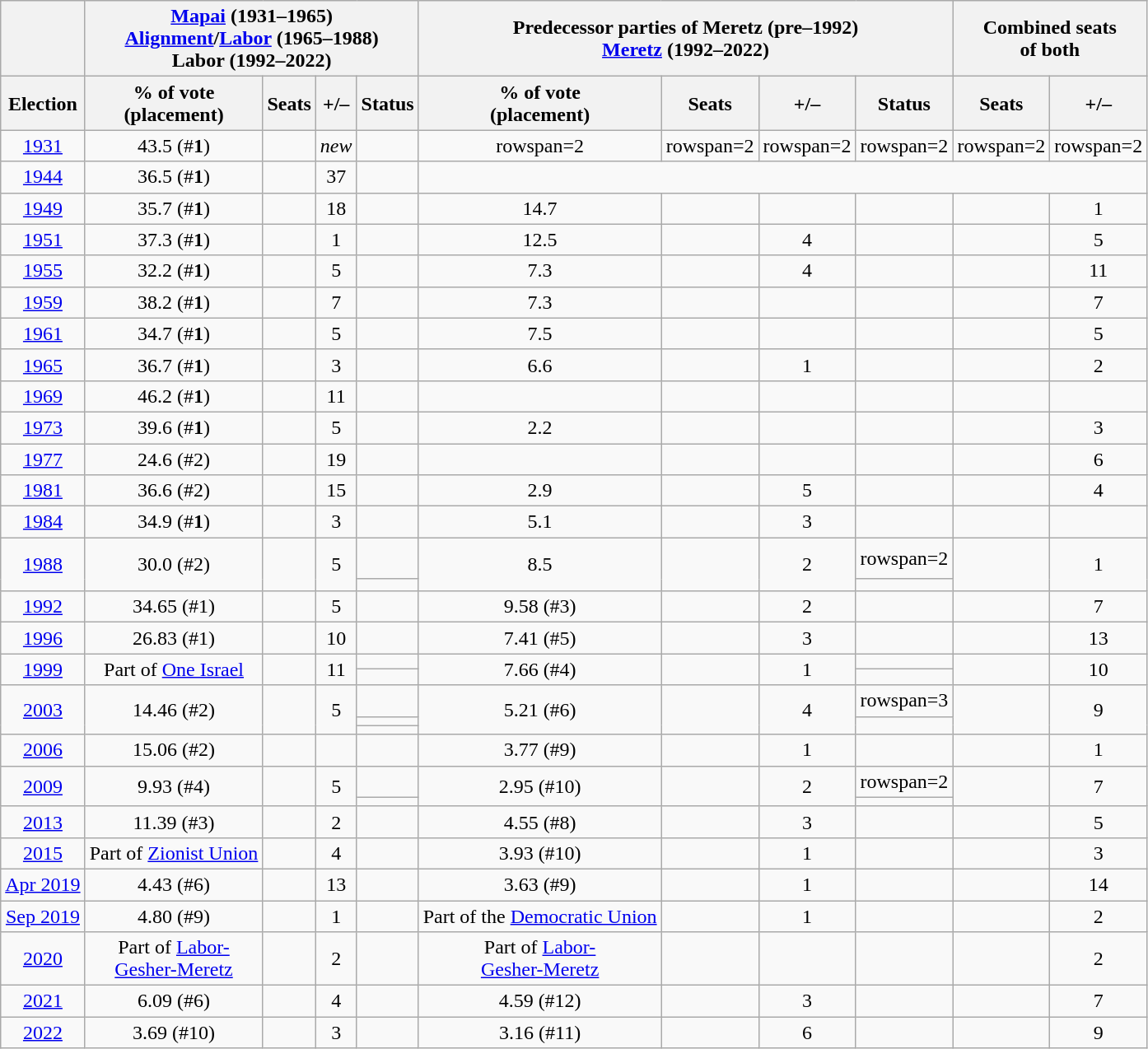<table class="wikitable mw-collapsible mw-collapsed" style=text-align:center>
<tr>
<th></th>
<th colspan=4><a href='#'>Mapai</a> (1931–1965)<br><a href='#'>Alignment</a>/<a href='#'>Labor</a> (1965–1988)<br>Labor (1992–2022)</th>
<th colspan=4>Predecessor parties of Meretz (pre–1992)<br><a href='#'>Meretz</a> (1992–2022)</th>
<th colspan=2>Combined seats<br>of both</th>
</tr>
<tr>
<th>Election</th>
<th>% of vote<br>(placement)</th>
<th>Seats</th>
<th>+/–</th>
<th>Status</th>
<th>% of vote<br>(placement)</th>
<th>Seats</th>
<th>+/–</th>
<th>Status</th>
<th>Seats</th>
<th>+/–</th>
</tr>
<tr>
<td><a href='#'>1931</a></td>
<td>43.5 (#<strong>1</strong>)</td>
<td></td>
<td><em>new</em></td>
<td></td>
<td>rowspan=2 </td>
<td>rowspan=2 </td>
<td>rowspan=2 </td>
<td>rowspan=2 </td>
<td>rowspan=2 </td>
<td>rowspan=2 </td>
</tr>
<tr>
<td><a href='#'>1944</a></td>
<td>36.5 (#<strong>1</strong>)</td>
<td></td>
<td> 37</td>
<td></td>
</tr>
<tr>
<td><a href='#'>1949</a></td>
<td>35.7 (#<strong>1</strong>)</td>
<td></td>
<td> 18</td>
<td></td>
<td>14.7</td>
<td></td>
<td></td>
<td></td>
<td></td>
<td> 1</td>
</tr>
<tr>
<td><a href='#'>1951</a></td>
<td>37.3 (#<strong>1</strong>)</td>
<td></td>
<td> 1</td>
<td></td>
<td>12.5</td>
<td></td>
<td> 4</td>
<td></td>
<td></td>
<td> 5</td>
</tr>
<tr>
<td><a href='#'>1955</a></td>
<td>32.2 (#<strong>1</strong>)</td>
<td></td>
<td> 5</td>
<td></td>
<td>7.3</td>
<td></td>
<td> 4</td>
<td></td>
<td></td>
<td> 11</td>
</tr>
<tr>
<td><a href='#'>1959</a></td>
<td>38.2 (#<strong>1</strong>)</td>
<td></td>
<td> 7</td>
<td></td>
<td>7.3</td>
<td></td>
<td></td>
<td></td>
<td></td>
<td> 7</td>
</tr>
<tr>
<td><a href='#'>1961</a></td>
<td>34.7 (#<strong>1</strong>)</td>
<td></td>
<td> 5</td>
<td></td>
<td>7.5</td>
<td></td>
<td></td>
<td></td>
<td></td>
<td> 5</td>
</tr>
<tr>
<td><a href='#'>1965</a></td>
<td>36.7 (#<strong>1</strong>)</td>
<td></td>
<td> 3</td>
<td></td>
<td>6.6</td>
<td></td>
<td> 1</td>
<td></td>
<td></td>
<td> 2</td>
</tr>
<tr>
<td><a href='#'>1969</a></td>
<td>46.2 (#<strong>1</strong>)</td>
<td></td>
<td> 11</td>
<td></td>
<td></td>
<td></td>
<td></td>
<td></td>
<td></td>
<td></td>
</tr>
<tr>
<td><a href='#'>1973</a></td>
<td>39.6 (#<strong>1</strong>)</td>
<td></td>
<td> 5</td>
<td></td>
<td>2.2</td>
<td></td>
<td></td>
<td></td>
<td></td>
<td> 3</td>
</tr>
<tr>
<td><a href='#'>1977</a></td>
<td>24.6 (#2)</td>
<td></td>
<td> 19</td>
<td></td>
<td></td>
<td> <br> </td>
<td></td>
<td></td>
<td></td>
<td> 6</td>
</tr>
<tr>
<td><a href='#'>1981</a></td>
<td>36.6 (#2)</td>
<td></td>
<td> 15</td>
<td></td>
<td>2.9</td>
<td> <br> </td>
<td> 5</td>
<td></td>
<td></td>
<td> 4</td>
</tr>
<tr>
<td><a href='#'>1984</a></td>
<td>34.9 (#<strong>1</strong>)</td>
<td></td>
<td> 3</td>
<td></td>
<td>5.1</td>
<td> <br> </td>
<td> 3</td>
<td></td>
<td></td>
<td></td>
</tr>
<tr>
<td rowspan=2><a href='#'>1988</a></td>
<td rowspan=2>30.0 (#2)</td>
<td rowspan=2></td>
<td rowspan=2> 5</td>
<td></td>
<td rowspan=2>8.5</td>
<td rowspan=2> <br>  <br> </td>
<td rowspan=2> 2</td>
<td>rowspan=2 </td>
<td rowspan=2></td>
<td rowspan=2> 1</td>
</tr>
<tr>
<td></td>
</tr>
<tr>
<td><a href='#'>1992</a></td>
<td>34.65 (#1)</td>
<td></td>
<td> 5</td>
<td></td>
<td>9.58 (#3)</td>
<td></td>
<td> 2</td>
<td></td>
<td></td>
<td> 7</td>
</tr>
<tr>
<td><a href='#'>1996</a></td>
<td>26.83 (#1)</td>
<td></td>
<td> 10</td>
<td></td>
<td>7.41 (#5)</td>
<td></td>
<td> 3</td>
<td></td>
<td></td>
<td> 13</td>
</tr>
<tr>
<td rowspan=2><a href='#'>1999</a></td>
<td rowspan=2 align=center>Part of <a href='#'>One Israel</a></td>
<td rowspan=2></td>
<td rowspan=2> 11</td>
<td></td>
<td rowspan=2>7.66 (#4)</td>
<td rowspan=2></td>
<td rowspan=2> 1</td>
<td></td>
<td rowspan=2></td>
<td rowspan=2> 10</td>
</tr>
<tr>
<td></td>
<td></td>
</tr>
<tr>
<td rowspan=3><a href='#'>2003</a></td>
<td rowspan=3>14.46 (#2)</td>
<td rowspan=3></td>
<td rowspan=3> 5</td>
<td></td>
<td rowspan=3>5.21 (#6)</td>
<td rowspan=3></td>
<td rowspan=3> 4</td>
<td>rowspan=3 </td>
<td rowspan=3></td>
<td rowspan=3> 9</td>
</tr>
<tr>
<td></td>
</tr>
<tr>
<td></td>
</tr>
<tr>
<td><a href='#'>2006</a></td>
<td>15.06 (#2)</td>
<td></td>
<td></td>
<td></td>
<td>3.77 (#9)</td>
<td></td>
<td> 1</td>
<td></td>
<td></td>
<td> 1</td>
</tr>
<tr>
<td rowspan=2><a href='#'>2009</a></td>
<td rowspan=2>9.93 (#4)</td>
<td rowspan=2></td>
<td rowspan=2> 5</td>
<td></td>
<td rowspan=2>2.95 (#10)</td>
<td rowspan=2></td>
<td rowspan=2> 2</td>
<td>rowspan=2 </td>
<td rowspan=2></td>
<td rowspan=2> 7</td>
</tr>
<tr>
<td></td>
</tr>
<tr>
<td><a href='#'>2013</a></td>
<td>11.39 (#3)</td>
<td></td>
<td> 2</td>
<td></td>
<td>4.55 (#8)</td>
<td></td>
<td> 3</td>
<td></td>
<td></td>
<td> 5</td>
</tr>
<tr>
<td><a href='#'>2015</a></td>
<td>Part of <a href='#'>Zionist Union</a></td>
<td></td>
<td> 4</td>
<td></td>
<td>3.93 (#10)</td>
<td></td>
<td> 1</td>
<td></td>
<td></td>
<td> 3</td>
</tr>
<tr>
<td><a href='#'>Apr 2019</a></td>
<td>4.43 (#6)</td>
<td></td>
<td> 13</td>
<td></td>
<td>3.63 (#9)</td>
<td></td>
<td> 1</td>
<td></td>
<td></td>
<td> 14</td>
</tr>
<tr>
<td><a href='#'>Sep 2019</a></td>
<td>4.80 (#9)</td>
<td></td>
<td> 1</td>
<td></td>
<td>Part of the <a href='#'>Democratic Union</a></td>
<td></td>
<td> 1</td>
<td></td>
<td></td>
<td> 2</td>
</tr>
<tr>
<td><a href='#'>2020</a></td>
<td>Part of <a href='#'>Labor-<br>Gesher-Meretz</a></td>
<td></td>
<td> 2</td>
<td></td>
<td>Part of <a href='#'>Labor-<br>Gesher-Meretz</a></td>
<td></td>
<td></td>
<td></td>
<td></td>
<td> 2</td>
</tr>
<tr>
<td><a href='#'>2021</a></td>
<td>6.09 (#6)</td>
<td></td>
<td> 4</td>
<td></td>
<td>4.59 (#12)</td>
<td></td>
<td> 3</td>
<td></td>
<td></td>
<td> 7</td>
</tr>
<tr>
<td><a href='#'>2022</a></td>
<td>3.69 (#10)</td>
<td></td>
<td> 3</td>
<td></td>
<td>3.16 (#11)</td>
<td></td>
<td> 6</td>
<td></td>
<td></td>
<td> 9</td>
</tr>
</table>
